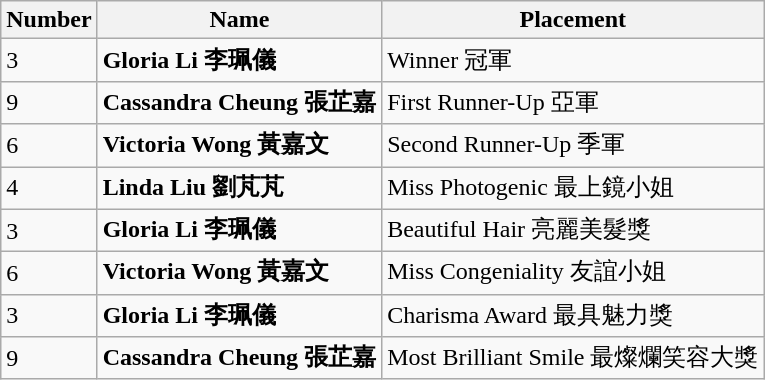<table class="wikitable">
<tr>
<th><strong>Number</strong></th>
<th><strong>Name</strong></th>
<th><strong>Placement</strong></th>
</tr>
<tr>
<td>3</td>
<td><strong>Gloria Li 李珮儀</strong></td>
<td>Winner 冠軍</td>
</tr>
<tr>
<td>9</td>
<td><strong>Cassandra Cheung 張芷嘉</strong></td>
<td>First Runner-Up 亞軍</td>
</tr>
<tr>
<td>6</td>
<td><strong>Victoria Wong 黃嘉文</strong></td>
<td>Second Runner-Up 季軍</td>
</tr>
<tr>
<td>4</td>
<td><strong>Linda Liu 劉芃芃</strong></td>
<td>Miss Photogenic 最上鏡小姐</td>
</tr>
<tr>
<td>3</td>
<td><strong>Gloria Li 李珮儀</strong></td>
<td>Beautiful Hair 亮麗美髮獎</td>
</tr>
<tr>
<td>6</td>
<td><strong>Victoria Wong 黃嘉文</strong></td>
<td>Miss Congeniality 友誼小姐</td>
</tr>
<tr>
<td>3</td>
<td><strong>Gloria Li 李珮儀</strong></td>
<td>Charisma Award 最具魅力獎</td>
</tr>
<tr>
<td>9</td>
<td><strong>Cassandra Cheung 張芷嘉</strong></td>
<td>Most Brilliant Smile 最燦爛笑容大獎</td>
</tr>
</table>
